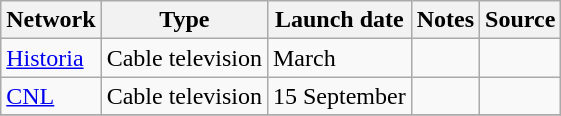<table class="wikitable sortable">
<tr>
<th>Network</th>
<th>Type</th>
<th>Launch date</th>
<th>Notes</th>
<th>Source</th>
</tr>
<tr>
<td><a href='#'>Historia</a></td>
<td>Cable television</td>
<td>March</td>
<td></td>
<td></td>
</tr>
<tr>
<td><a href='#'>CNL</a></td>
<td>Cable television</td>
<td>15 September</td>
<td></td>
<td></td>
</tr>
<tr>
</tr>
</table>
